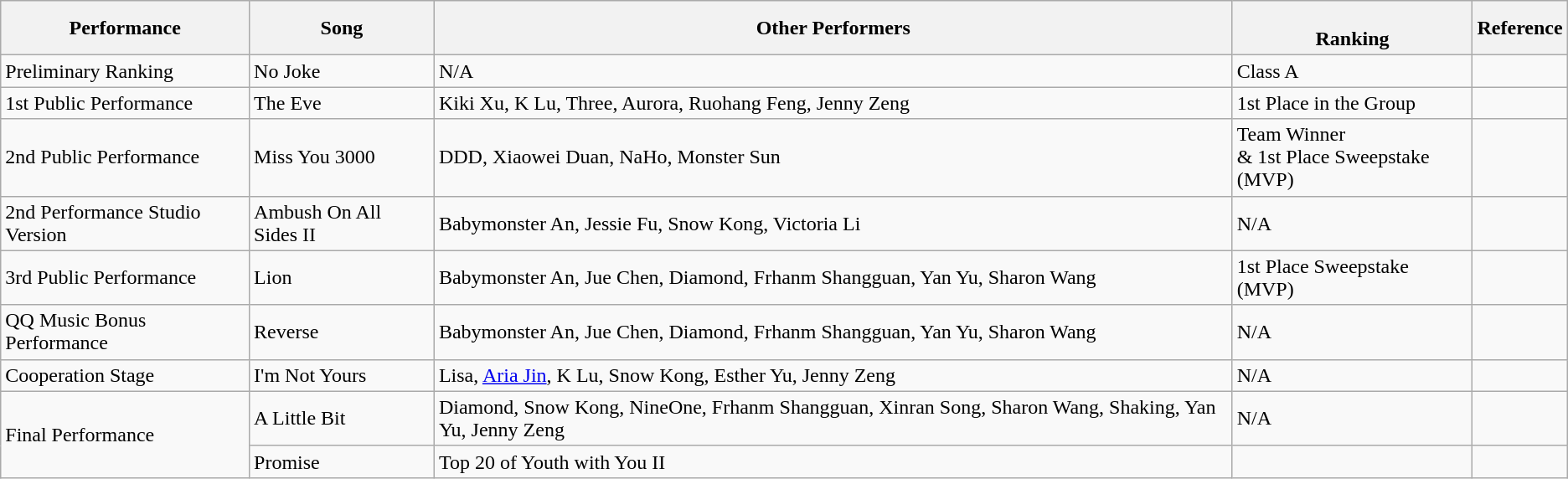<table class="wikitable">
<tr>
<th>Performance</th>
<th>Song</th>
<th>Other Performers</th>
<th><br>Ranking</th>
<th>Reference</th>
</tr>
<tr>
<td>Preliminary Ranking</td>
<td>No Joke</td>
<td>N/A</td>
<td>Class A</td>
<td></td>
</tr>
<tr>
<td>1st Public Performance</td>
<td>The Eve</td>
<td>Kiki Xu, K Lu, Three, Aurora, Ruohang Feng, Jenny Zeng</td>
<td>1st Place in the Group</td>
<td></td>
</tr>
<tr>
<td>2nd Public Performance</td>
<td>Miss You 3000</td>
<td>DDD, Xiaowei Duan, NaHo, Monster Sun</td>
<td>Team Winner<br>& 1st Place Sweepstake (MVP)</td>
<td></td>
</tr>
<tr>
<td>2nd Performance Studio Version</td>
<td>Ambush On All Sides II</td>
<td>Babymonster An, Jessie Fu, Snow Kong, Victoria Li</td>
<td>N/A</td>
<td></td>
</tr>
<tr>
<td>3rd Public Performance</td>
<td>Lion</td>
<td>Babymonster An, Jue Chen, Diamond, Frhanm Shangguan, Yan Yu, Sharon Wang</td>
<td>1st Place Sweepstake (MVP)</td>
<td></td>
</tr>
<tr>
<td>QQ Music Bonus Performance</td>
<td>Reverse</td>
<td>Babymonster An, Jue Chen, Diamond, Frhanm Shangguan, Yan Yu, Sharon Wang</td>
<td>N/A</td>
<td></td>
</tr>
<tr>
<td>Cooperation Stage</td>
<td>I'm Not Yours</td>
<td>Lisa, <a href='#'>Aria Jin</a>, K Lu, Snow Kong, Esther Yu, Jenny Zeng</td>
<td>N/A</td>
<td></td>
</tr>
<tr>
<td rowspan="2">Final Performance</td>
<td>A Little Bit</td>
<td>Diamond, Snow Kong, NineOne, Frhanm Shangguan, Xinran Song, Sharon Wang, Shaking, Yan Yu, Jenny Zeng</td>
<td>N/A</td>
<td></td>
</tr>
<tr>
<td>Promise</td>
<td>Top 20 of Youth with You II</td>
<td></td>
<td></td>
</tr>
</table>
